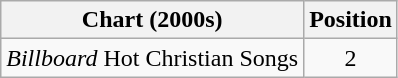<table class="wikitable">
<tr>
<th>Chart (2000s)</th>
<th>Position</th>
</tr>
<tr>
<td><em>Billboard</em> Hot Christian Songs</td>
<td align="center">2</td>
</tr>
</table>
